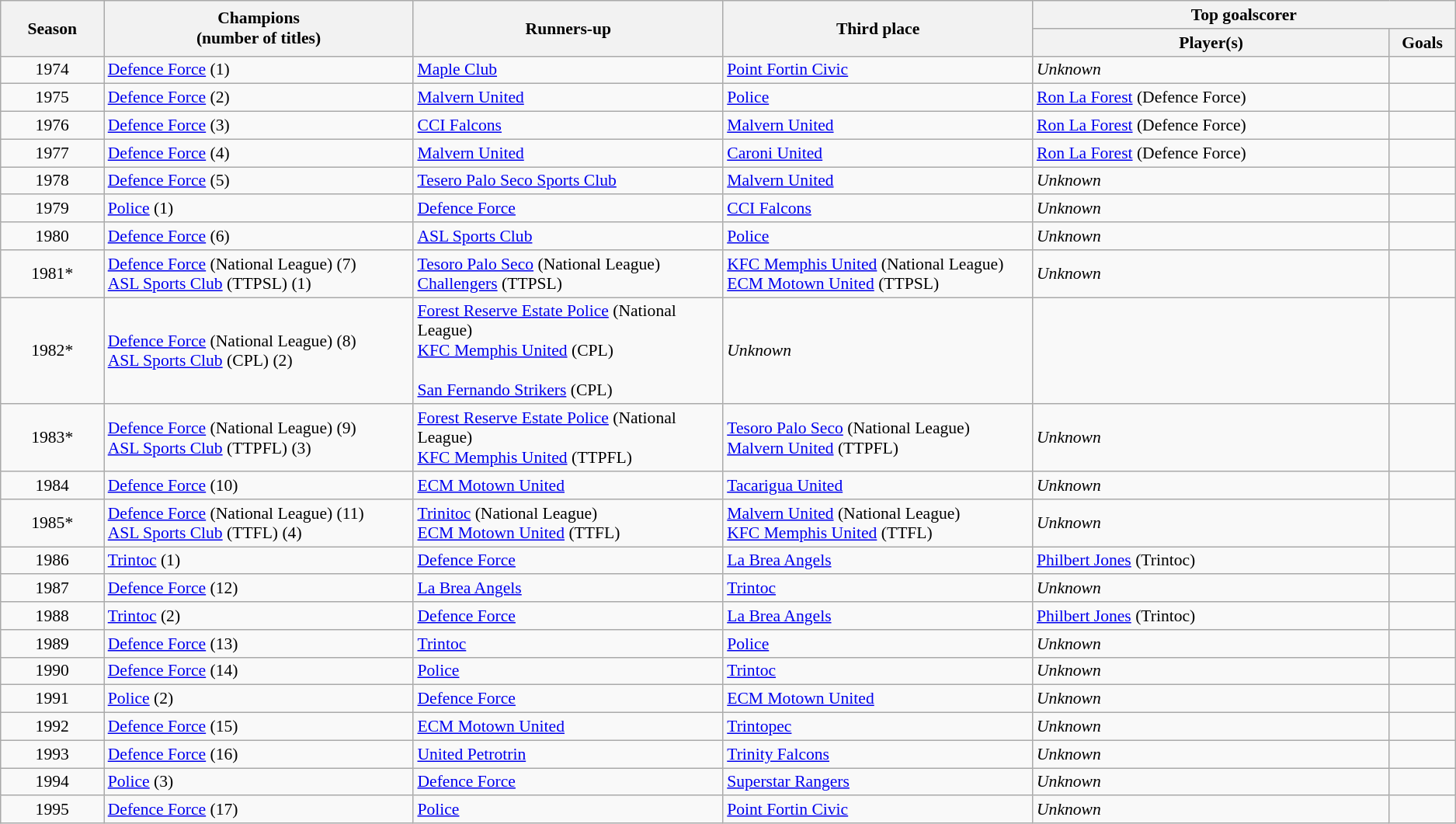<table class="wikitable" style="text-align:left; font-size:90%;">
<tr>
<th rowspan=2 width=5%>Season</th>
<th rowspan=2 width=15%>Champions<br>(number of titles)</th>
<th rowspan=2 width=15%>Runners-up</th>
<th rowspan=2 width=15%>Third place</th>
<th colspan=2 width=20%>Top goalscorer</th>
</tr>
<tr>
<th width=260>Player(s)</th>
<th>Goals</th>
</tr>
<tr>
<td align=center>1974</td>
<td><a href='#'>Defence Force</a> (1)</td>
<td><a href='#'>Maple Club</a></td>
<td><a href='#'>Point Fortin Civic</a></td>
<td><em>Unknown</em></td>
<td></td>
</tr>
<tr>
<td align=center>1975</td>
<td><a href='#'>Defence Force</a> (2)</td>
<td><a href='#'>Malvern United</a></td>
<td><a href='#'>Police</a></td>
<td><a href='#'>Ron La Forest</a> (Defence Force)</td>
<td></td>
</tr>
<tr>
<td align=center>1976</td>
<td><a href='#'>Defence Force</a> (3)</td>
<td><a href='#'>CCI Falcons</a></td>
<td><a href='#'>Malvern United</a></td>
<td><a href='#'>Ron La Forest</a> (Defence Force)</td>
<td></td>
</tr>
<tr>
<td align=center>1977</td>
<td><a href='#'>Defence Force</a> (4)</td>
<td><a href='#'>Malvern United</a></td>
<td><a href='#'>Caroni United</a></td>
<td><a href='#'>Ron La Forest</a> (Defence Force)</td>
<td></td>
</tr>
<tr>
<td align=center>1978</td>
<td><a href='#'>Defence Force</a> (5)</td>
<td><a href='#'>Tesero Palo Seco Sports Club</a></td>
<td><a href='#'>Malvern United</a></td>
<td><em>Unknown</em></td>
<td></td>
</tr>
<tr>
<td align=center>1979</td>
<td><a href='#'>Police</a> (1)</td>
<td><a href='#'>Defence Force</a></td>
<td><a href='#'>CCI Falcons</a></td>
<td><em>Unknown</em></td>
<td></td>
</tr>
<tr>
<td align=center>1980</td>
<td><a href='#'>Defence Force</a> (6)</td>
<td><a href='#'>ASL Sports Club</a></td>
<td><a href='#'>Police</a></td>
<td><em>Unknown</em></td>
<td></td>
</tr>
<tr>
<td align=center>1981*</td>
<td><a href='#'>Defence Force</a> (National League) (7)<br><a href='#'>ASL Sports Club</a> (TTPSL) (1)</td>
<td><a href='#'>Tesoro Palo Seco</a> (National League)<br><a href='#'>Challengers</a> (TTPSL)</td>
<td><a href='#'>KFC Memphis United</a> (National League)<br><a href='#'>ECM Motown United</a> (TTPSL)</td>
<td><em>Unknown</em></td>
<td></td>
</tr>
<tr>
<td align=center>1982*</td>
<td><a href='#'>Defence Force</a> (National League) (8)<br><a href='#'>ASL Sports Club</a> (CPL) (2)</td>
<td><a href='#'>Forest Reserve Estate Police</a> (National League)<br><a href='#'>KFC Memphis United</a> (CPL)<br><br><a href='#'>San Fernando Strikers</a> (CPL)</td>
<td><em>Unknown</em></td>
<td></td>
</tr>
<tr>
<td align=center>1983*</td>
<td><a href='#'>Defence Force</a> (National League) (9)<br><a href='#'>ASL Sports Club</a> (TTPFL) (3)</td>
<td><a href='#'>Forest Reserve Estate Police</a> (National League)<br><a href='#'>KFC Memphis United</a> (TTPFL)</td>
<td><a href='#'>Tesoro Palo Seco</a> (National League)<br><a href='#'>Malvern United</a> (TTPFL)</td>
<td><em>Unknown</em></td>
<td></td>
</tr>
<tr>
<td align=center>1984</td>
<td><a href='#'>Defence Force</a> (10)</td>
<td><a href='#'>ECM Motown United</a></td>
<td><a href='#'>Tacarigua United</a></td>
<td><em>Unknown</em></td>
<td></td>
</tr>
<tr>
<td align=center>1985*</td>
<td><a href='#'>Defence Force</a> (National League) (11)<br><a href='#'>ASL Sports Club</a> (TTFL) (4)</td>
<td><a href='#'>Trinitoc</a> (National League)<br><a href='#'>ECM Motown United</a> (TTFL)</td>
<td><a href='#'>Malvern United</a> (National League)<br><a href='#'>KFC Memphis United</a> (TTFL)</td>
<td><em>Unknown</em></td>
<td></td>
</tr>
<tr>
<td align=center>1986</td>
<td><a href='#'>Trintoc</a> (1)</td>
<td><a href='#'>Defence Force</a></td>
<td><a href='#'>La Brea Angels</a></td>
<td><a href='#'>Philbert Jones</a> (Trintoc)</td>
<td></td>
</tr>
<tr>
<td align=center>1987</td>
<td><a href='#'>Defence Force</a> (12)</td>
<td><a href='#'>La Brea Angels</a></td>
<td><a href='#'>Trintoc</a></td>
<td><em>Unknown</em></td>
<td></td>
</tr>
<tr>
<td align=center>1988</td>
<td><a href='#'>Trintoc</a> (2)</td>
<td><a href='#'>Defence Force</a></td>
<td><a href='#'>La Brea Angels</a></td>
<td><a href='#'>Philbert Jones</a> (Trintoc)</td>
<td></td>
</tr>
<tr>
<td align=center>1989</td>
<td><a href='#'>Defence Force</a> (13)</td>
<td><a href='#'>Trintoc</a></td>
<td><a href='#'>Police</a></td>
<td><em>Unknown</em></td>
<td></td>
</tr>
<tr>
<td align=center>1990</td>
<td><a href='#'>Defence Force</a> (14)</td>
<td><a href='#'>Police</a></td>
<td><a href='#'>Trintoc</a></td>
<td><em>Unknown</em></td>
<td></td>
</tr>
<tr>
<td align=center>1991</td>
<td><a href='#'>Police</a> (2)</td>
<td><a href='#'>Defence Force</a></td>
<td><a href='#'>ECM Motown United</a></td>
<td><em>Unknown</em></td>
<td></td>
</tr>
<tr>
<td align=center>1992</td>
<td><a href='#'>Defence Force</a> (15)</td>
<td><a href='#'>ECM Motown United</a></td>
<td><a href='#'>Trintopec</a></td>
<td><em>Unknown</em></td>
<td></td>
</tr>
<tr>
<td align=center>1993</td>
<td><a href='#'>Defence Force</a> (16)</td>
<td><a href='#'>United Petrotrin</a></td>
<td><a href='#'>Trinity Falcons</a></td>
<td><em>Unknown</em></td>
<td></td>
</tr>
<tr>
<td align=center>1994</td>
<td><a href='#'>Police</a> (3)</td>
<td><a href='#'>Defence Force</a></td>
<td><a href='#'>Superstar Rangers</a></td>
<td><em>Unknown</em></td>
<td></td>
</tr>
<tr>
<td align=center>1995</td>
<td><a href='#'>Defence Force</a> (17)</td>
<td><a href='#'>Police</a></td>
<td><a href='#'>Point Fortin Civic</a></td>
<td><em>Unknown</em></td>
<td></td>
</tr>
</table>
